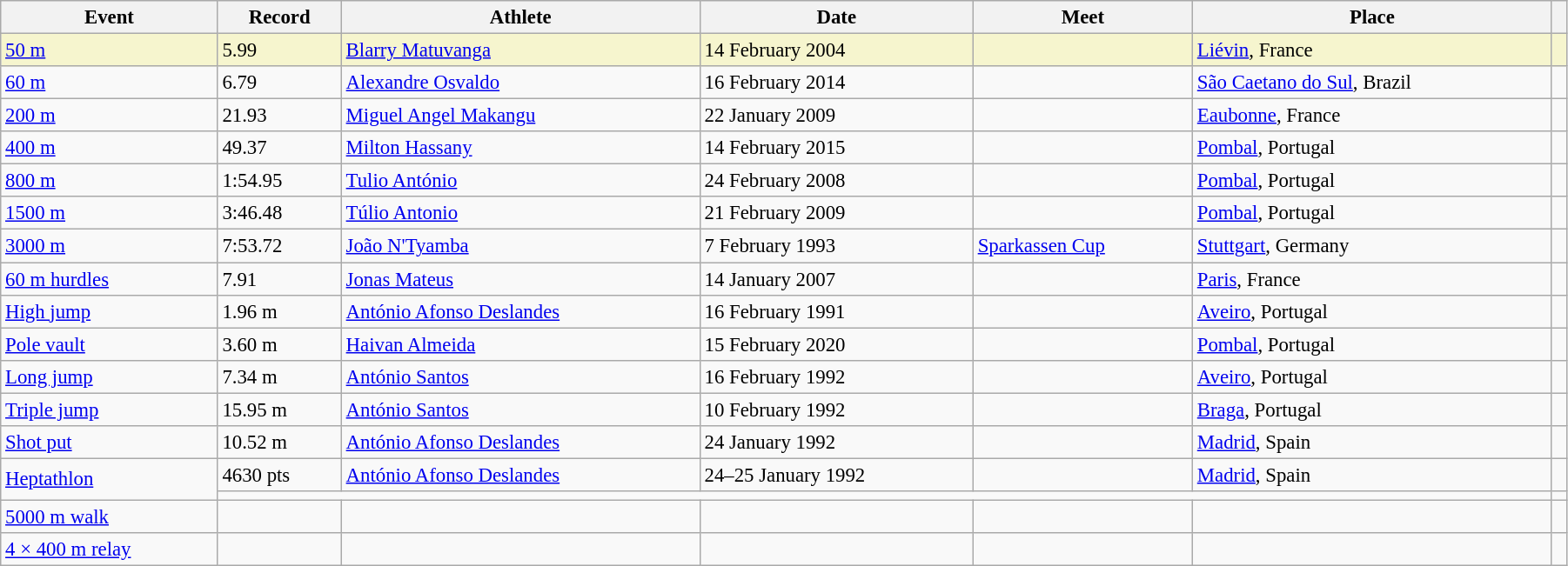<table class="wikitable" style="font-size:95%; width: 95%;">
<tr>
<th>Event</th>
<th>Record</th>
<th>Athlete</th>
<th>Date</th>
<th>Meet</th>
<th>Place</th>
<th></th>
</tr>
<tr style="background:#f6F5CE;">
<td><a href='#'>50 m</a></td>
<td>5.99</td>
<td><a href='#'>Blarry Matuvanga</a></td>
<td>14 February 2004</td>
<td></td>
<td><a href='#'>Liévin</a>, France</td>
<td></td>
</tr>
<tr>
<td><a href='#'>60 m</a></td>
<td>6.79</td>
<td><a href='#'>Alexandre Osvaldo</a></td>
<td>16 February 2014</td>
<td></td>
<td><a href='#'>São Caetano do Sul</a>, Brazil</td>
<td></td>
</tr>
<tr>
<td><a href='#'>200 m</a></td>
<td>21.93</td>
<td><a href='#'>Miguel Angel Makangu</a></td>
<td>22 January 2009</td>
<td></td>
<td><a href='#'>Eaubonne</a>, France</td>
<td></td>
</tr>
<tr>
<td><a href='#'>400 m</a></td>
<td>49.37</td>
<td><a href='#'>Milton Hassany</a></td>
<td>14 February 2015</td>
<td></td>
<td><a href='#'>Pombal</a>, Portugal</td>
<td></td>
</tr>
<tr>
<td><a href='#'>800 m</a></td>
<td>1:54.95</td>
<td><a href='#'>Tulio António</a></td>
<td>24 February 2008</td>
<td></td>
<td><a href='#'>Pombal</a>, Portugal</td>
<td></td>
</tr>
<tr>
<td><a href='#'>1500 m</a></td>
<td>3:46.48</td>
<td><a href='#'>Túlio Antonio</a></td>
<td>21 February 2009</td>
<td></td>
<td><a href='#'>Pombal</a>, Portugal</td>
<td></td>
</tr>
<tr>
<td><a href='#'>3000 m</a></td>
<td>7:53.72</td>
<td><a href='#'>João N'Tyamba</a></td>
<td>7 February 1993</td>
<td><a href='#'>Sparkassen Cup</a></td>
<td><a href='#'>Stuttgart</a>, Germany</td>
<td></td>
</tr>
<tr>
<td><a href='#'>60 m hurdles</a></td>
<td>7.91</td>
<td><a href='#'>Jonas Mateus</a></td>
<td>14 January 2007</td>
<td></td>
<td><a href='#'>Paris</a>, France</td>
<td></td>
</tr>
<tr>
<td><a href='#'>High jump</a></td>
<td>1.96 m</td>
<td><a href='#'>António Afonso Deslandes</a></td>
<td>16 February 1991</td>
<td></td>
<td><a href='#'>Aveiro</a>, Portugal</td>
<td></td>
</tr>
<tr>
<td><a href='#'>Pole vault</a></td>
<td>3.60 m</td>
<td><a href='#'>Haivan Almeida</a></td>
<td>15 February 2020</td>
<td></td>
<td><a href='#'>Pombal</a>, Portugal</td>
<td></td>
</tr>
<tr>
<td><a href='#'>Long jump</a></td>
<td>7.34 m</td>
<td><a href='#'>António Santos</a></td>
<td>16 February 1992</td>
<td></td>
<td><a href='#'>Aveiro</a>, Portugal</td>
<td></td>
</tr>
<tr>
<td><a href='#'>Triple jump</a></td>
<td>15.95 m</td>
<td><a href='#'>António Santos</a></td>
<td>10 February 1992</td>
<td></td>
<td><a href='#'>Braga</a>, Portugal</td>
<td></td>
</tr>
<tr>
<td><a href='#'>Shot put</a></td>
<td>10.52 m</td>
<td><a href='#'>António Afonso Deslandes</a></td>
<td>24 January 1992</td>
<td></td>
<td><a href='#'>Madrid</a>, Spain</td>
<td></td>
</tr>
<tr>
<td rowspan=2><a href='#'>Heptathlon</a></td>
<td>4630 pts</td>
<td><a href='#'>António Afonso Deslandes</a></td>
<td>24–25 January 1992</td>
<td></td>
<td><a href='#'>Madrid</a>, Spain</td>
<td></td>
</tr>
<tr>
<td colspan=5></td>
<td></td>
</tr>
<tr>
<td><a href='#'>5000 m walk</a></td>
<td></td>
<td></td>
<td></td>
<td></td>
<td></td>
<td></td>
</tr>
<tr>
<td><a href='#'>4 × 400 m relay</a></td>
<td></td>
<td></td>
<td></td>
<td></td>
<td></td>
<td></td>
</tr>
</table>
